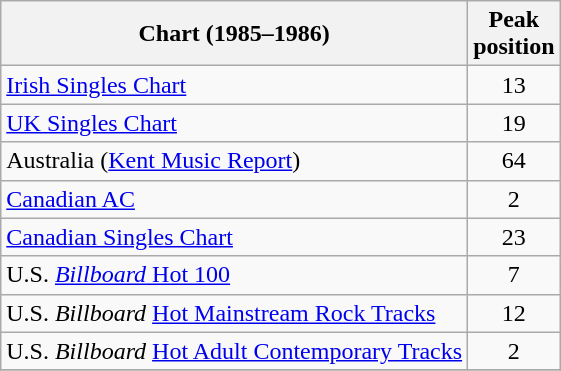<table class="wikitable sortable">
<tr>
<th align="left">Chart (1985–1986)</th>
<th align="center">Peak<br>position</th>
</tr>
<tr>
<td align="left"><a href='#'>Irish Singles Chart</a></td>
<td align="center">13</td>
</tr>
<tr>
<td align="left"><a href='#'>UK Singles Chart</a></td>
<td align="center">19</td>
</tr>
<tr>
<td>Australia (<a href='#'>Kent Music Report</a>)</td>
<td style="text-align:center;">64</td>
</tr>
<tr>
<td align="left"><a href='#'>Canadian AC</a></td>
<td align="center">2</td>
</tr>
<tr>
<td align="left"><a href='#'>Canadian Singles Chart</a></td>
<td align="center">23</td>
</tr>
<tr>
<td align="left">U.S. <a href='#'><em>Billboard</em> Hot 100</a></td>
<td align="center">7</td>
</tr>
<tr>
<td align="left">U.S. <em>Billboard</em> <a href='#'>Hot Mainstream Rock Tracks</a></td>
<td align="center">12</td>
</tr>
<tr>
<td align="left">U.S. <em>Billboard</em> <a href='#'>Hot Adult Contemporary Tracks</a></td>
<td align="center">2</td>
</tr>
<tr>
</tr>
</table>
